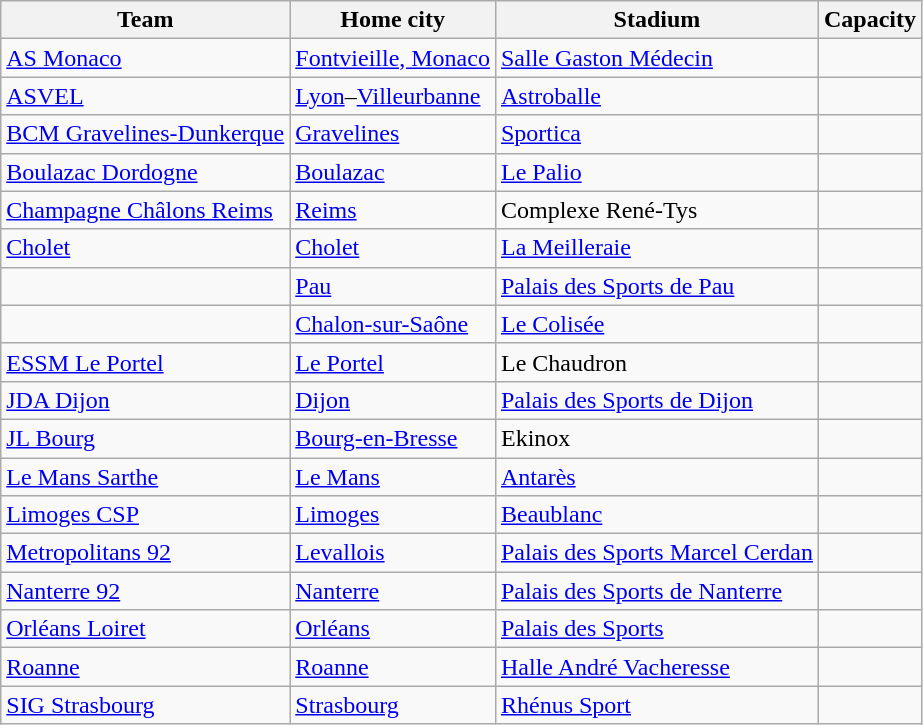<table class="wikitable sortable">
<tr>
<th>Team</th>
<th>Home city</th>
<th>Stadium</th>
<th>Capacity</th>
</tr>
<tr>
<td><a href='#'>AS Monaco</a></td>
<td><a href='#'>Fontvieille, Monaco</a></td>
<td><a href='#'>Salle Gaston Médecin</a></td>
<td></td>
</tr>
<tr>
<td><a href='#'>ASVEL</a></td>
<td><a href='#'>Lyon</a>–<a href='#'>Villeurbanne</a></td>
<td><a href='#'>Astroballe</a></td>
<td></td>
</tr>
<tr>
<td><a href='#'>BCM Gravelines-Dunkerque</a></td>
<td><a href='#'>Gravelines</a></td>
<td><a href='#'>Sportica</a></td>
<td></td>
</tr>
<tr>
<td><a href='#'>Boulazac Dordogne</a></td>
<td><a href='#'>Boulazac</a></td>
<td><a href='#'>Le Palio</a></td>
<td></td>
</tr>
<tr>
<td><a href='#'>Champagne Châlons Reims</a></td>
<td><a href='#'>Reims</a></td>
<td>Complexe René-Tys</td>
<td></td>
</tr>
<tr>
<td><a href='#'>Cholet</a></td>
<td><a href='#'>Cholet</a></td>
<td><a href='#'>La Meilleraie</a></td>
<td></td>
</tr>
<tr>
<td></td>
<td><a href='#'>Pau</a></td>
<td><a href='#'>Palais des Sports de Pau</a></td>
<td></td>
</tr>
<tr>
<td></td>
<td><a href='#'>Chalon-sur-Saône</a></td>
<td><a href='#'>Le Colisée</a></td>
<td></td>
</tr>
<tr>
<td><a href='#'>ESSM Le Portel</a></td>
<td><a href='#'>Le Portel</a></td>
<td>Le Chaudron</td>
<td></td>
</tr>
<tr>
<td><a href='#'>JDA Dijon</a></td>
<td><a href='#'>Dijon</a></td>
<td><a href='#'>Palais des Sports de Dijon</a></td>
<td></td>
</tr>
<tr>
<td><a href='#'>JL Bourg</a></td>
<td><a href='#'>Bourg-en-Bresse</a></td>
<td>Ekinox</td>
<td></td>
</tr>
<tr>
<td><a href='#'>Le Mans Sarthe</a></td>
<td><a href='#'>Le Mans</a></td>
<td><a href='#'>Antarès</a></td>
<td></td>
</tr>
<tr>
<td><a href='#'>Limoges CSP</a></td>
<td><a href='#'>Limoges</a></td>
<td><a href='#'>Beaublanc</a></td>
<td></td>
</tr>
<tr>
<td><a href='#'>Metropolitans 92</a></td>
<td><a href='#'>Levallois</a></td>
<td><a href='#'>Palais des Sports Marcel Cerdan</a></td>
<td></td>
</tr>
<tr>
<td><a href='#'>Nanterre 92</a></td>
<td><a href='#'>Nanterre</a></td>
<td><a href='#'>Palais des Sports de Nanterre</a></td>
<td></td>
</tr>
<tr>
<td><a href='#'>Orléans Loiret</a></td>
<td><a href='#'>Orléans</a></td>
<td><a href='#'>Palais des Sports</a></td>
<td></td>
</tr>
<tr>
<td><a href='#'>Roanne</a></td>
<td><a href='#'>Roanne</a></td>
<td><a href='#'>Halle André Vacheresse</a></td>
<td></td>
</tr>
<tr>
<td><a href='#'>SIG Strasbourg</a></td>
<td><a href='#'>Strasbourg</a></td>
<td><a href='#'>Rhénus Sport</a></td>
<td></td>
</tr>
</table>
